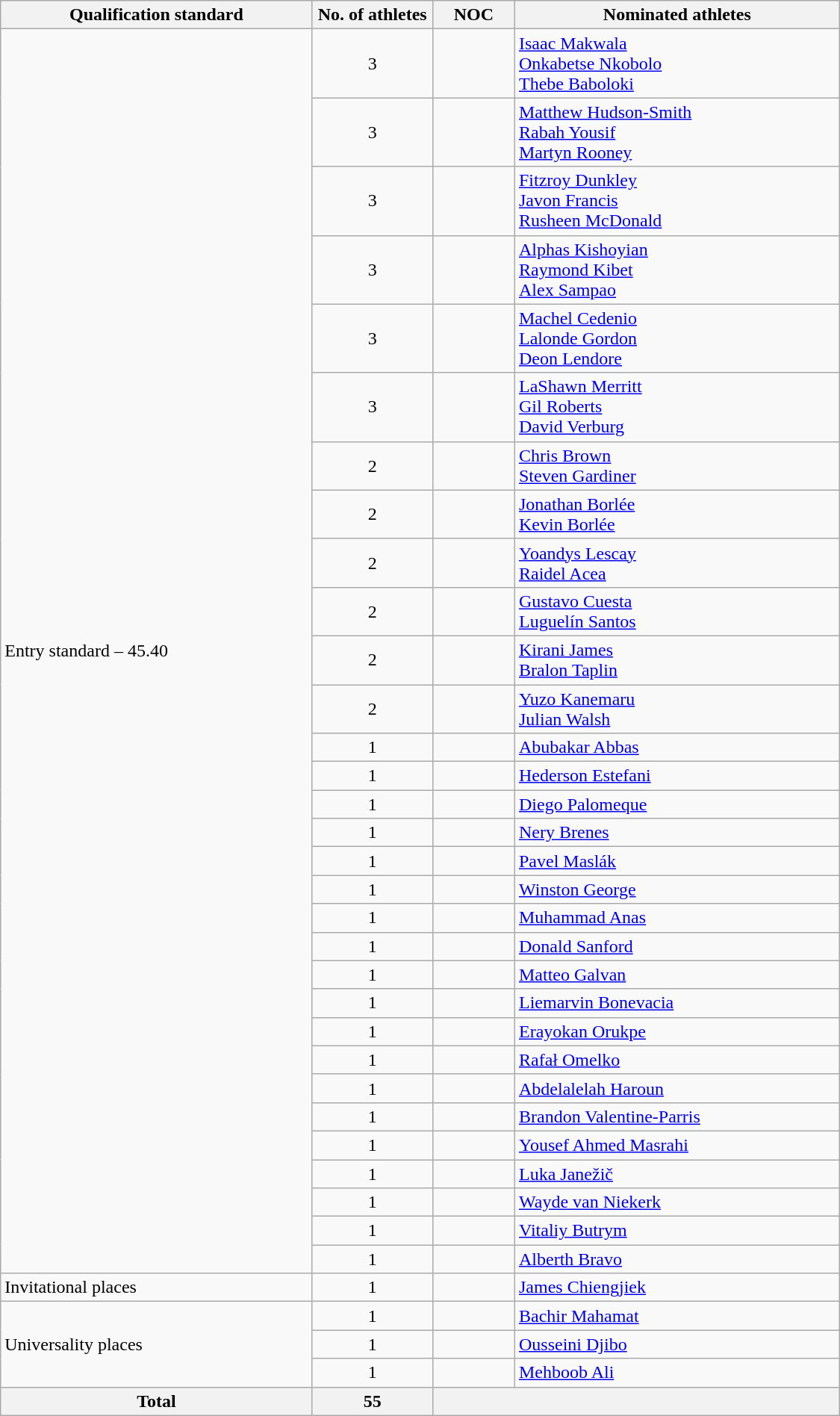<table class="wikitable"  style="text-align:left; width:750px;">
<tr>
<th>Qualification standard</th>
<th width=100>No. of athletes</th>
<th>NOC</th>
<th>Nominated athletes</th>
</tr>
<tr>
<td rowspan="31">Entry standard – 45.40</td>
<td style="text-align:center;">3</td>
<td></td>
<td><a href='#'>Isaac Makwala</a><br><a href='#'>Onkabetse Nkobolo</a><br><a href='#'>Thebe Baboloki</a></td>
</tr>
<tr>
<td style="text-align:center;">3</td>
<td></td>
<td><a href='#'>Matthew Hudson-Smith</a><br><a href='#'>Rabah Yousif</a><br><a href='#'>Martyn Rooney</a></td>
</tr>
<tr>
<td style="text-align:center;">3</td>
<td></td>
<td><a href='#'>Fitzroy Dunkley</a><br><a href='#'>Javon Francis</a><br><a href='#'>Rusheen McDonald</a></td>
</tr>
<tr>
<td style="text-align:center;">3</td>
<td></td>
<td><a href='#'>Alphas Kishoyian</a><br><a href='#'>Raymond Kibet</a><br><a href='#'>Alex Sampao</a></td>
</tr>
<tr>
<td style="text-align:center;">3</td>
<td></td>
<td><a href='#'>Machel Cedenio</a><br><a href='#'>Lalonde Gordon</a><br><a href='#'>Deon Lendore</a></td>
</tr>
<tr>
<td style="text-align:center;">3</td>
<td></td>
<td><a href='#'>LaShawn Merritt</a><br><a href='#'>Gil Roberts</a><br><a href='#'>David Verburg</a></td>
</tr>
<tr>
<td style="text-align:center;">2</td>
<td></td>
<td><a href='#'>Chris Brown</a><br><a href='#'>Steven Gardiner</a></td>
</tr>
<tr>
<td style="text-align:center;">2</td>
<td></td>
<td><a href='#'>Jonathan Borlée</a><br><a href='#'>Kevin Borlée</a></td>
</tr>
<tr>
<td style="text-align:center;">2</td>
<td></td>
<td><a href='#'>Yoandys Lescay</a><br><a href='#'>Raidel Acea</a></td>
</tr>
<tr>
<td style="text-align:center;">2</td>
<td></td>
<td><a href='#'>Gustavo Cuesta</a><br><a href='#'>Luguelín Santos</a></td>
</tr>
<tr>
<td style="text-align:center;">2</td>
<td></td>
<td><a href='#'>Kirani James</a><br><a href='#'>Bralon Taplin</a></td>
</tr>
<tr>
<td style="text-align:center;">2</td>
<td></td>
<td><a href='#'>Yuzo Kanemaru</a><br><a href='#'>Julian Walsh</a></td>
</tr>
<tr>
<td style="text-align:center;">1</td>
<td></td>
<td><a href='#'>Abubakar Abbas</a></td>
</tr>
<tr>
<td style="text-align:center;">1</td>
<td></td>
<td><a href='#'>Hederson Estefani</a> </td>
</tr>
<tr>
<td style="text-align:center;">1</td>
<td></td>
<td><a href='#'>Diego Palomeque</a></td>
</tr>
<tr>
<td style="text-align:center;">1</td>
<td></td>
<td><a href='#'>Nery Brenes</a></td>
</tr>
<tr>
<td style="text-align:center;">1</td>
<td></td>
<td><a href='#'>Pavel Maslák</a> </td>
</tr>
<tr>
<td style="text-align:center;">1</td>
<td></td>
<td><a href='#'>Winston George</a></td>
</tr>
<tr>
<td style="text-align: center;">1</td>
<td></td>
<td><a href='#'>Muhammad Anas</a></td>
</tr>
<tr>
<td style="text-align:center;">1</td>
<td></td>
<td><a href='#'>Donald Sanford</a></td>
</tr>
<tr>
<td style="text-align:center;">1</td>
<td></td>
<td><a href='#'>Matteo Galvan</a></td>
</tr>
<tr>
<td style="text-align:center;">1</td>
<td></td>
<td><a href='#'>Liemarvin Bonevacia</a></td>
</tr>
<tr>
<td style="text-align:center;">1</td>
<td></td>
<td><a href='#'>Erayokan Orukpe</a></td>
</tr>
<tr>
<td style="text-align:center;">1</td>
<td></td>
<td><a href='#'>Rafał Omelko</a></td>
</tr>
<tr>
<td style="text-align:center;">1</td>
<td></td>
<td><a href='#'>Abdelalelah Haroun</a></td>
</tr>
<tr>
<td style="text-align:center;">1</td>
<td></td>
<td><a href='#'>Brandon Valentine-Parris</a></td>
</tr>
<tr>
<td style="text-align:center;">1</td>
<td></td>
<td><a href='#'>Yousef Ahmed Masrahi</a></td>
</tr>
<tr>
<td style="text-align:center;">1</td>
<td></td>
<td><a href='#'>Luka Janežič</a></td>
</tr>
<tr>
<td style="text-align:center;">1</td>
<td></td>
<td><a href='#'>Wayde van Niekerk</a></td>
</tr>
<tr>
<td style="text-align:center;">1</td>
<td></td>
<td><a href='#'>Vitaliy Butrym</a></td>
</tr>
<tr>
<td style="text-align:center;">1</td>
<td></td>
<td><a href='#'>Alberth Bravo</a></td>
</tr>
<tr>
<td>Invitational places</td>
<td style="text-align:center;">1</td>
<td></td>
<td><a href='#'>James Chiengjiek</a></td>
</tr>
<tr>
<td rowspan="3">Universality places</td>
<td style="text-align:center;">1</td>
<td></td>
<td><a href='#'>Bachir Mahamat</a></td>
</tr>
<tr>
<td style="text-align:center;">1</td>
<td></td>
<td><a href='#'>Ousseini Djibo</a></td>
</tr>
<tr>
<td style="text-align:center;">1</td>
<td></td>
<td><a href='#'>Mehboob Ali</a></td>
</tr>
<tr>
<th>Total</th>
<th>55</th>
<th colspan=2></th>
</tr>
</table>
